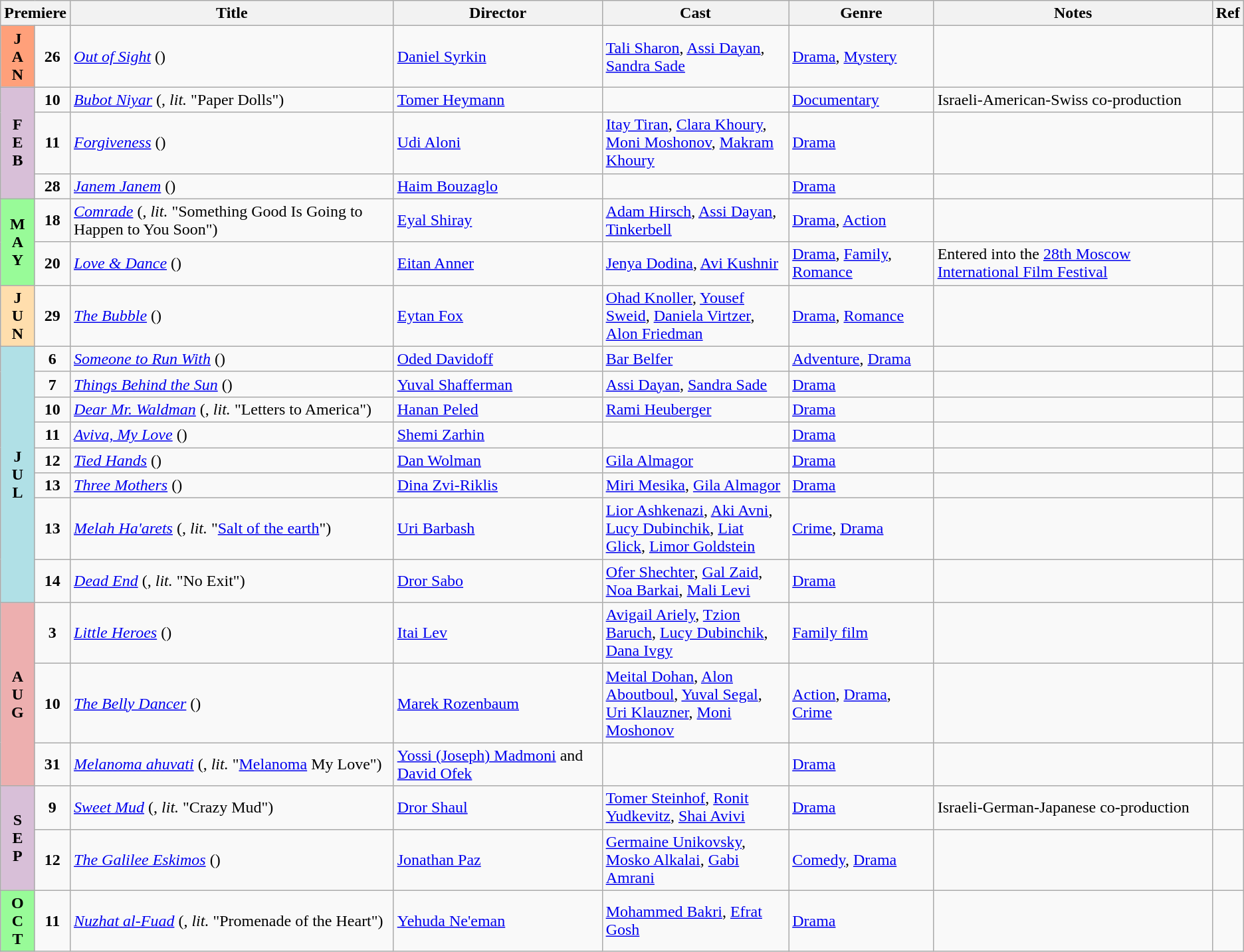<table class="wikitable">
<tr>
<th colspan="2">Premiere</th>
<th>Title</th>
<th>Director</th>
<th width=15%>Cast</th>
<th>Genre</th>
<th>Notes</th>
<th>Ref</th>
</tr>
<tr>
<td rowspan="1" valign="center" align="center" style="background:#FFA07A; textcolor:#000;"><strong>J<br>A<br>N</strong></td>
<td rowspan="1" align="center"><strong>26</strong></td>
<td><em><a href='#'>Out of Sight</a></em> ()</td>
<td><a href='#'>Daniel Syrkin</a></td>
<td><a href='#'>Tali Sharon</a>, <a href='#'>Assi Dayan</a>, <a href='#'>Sandra Sade</a></td>
<td><a href='#'>Drama</a>, <a href='#'>Mystery</a></td>
<td></td>
<td></td>
</tr>
<tr>
<td rowspan="3" valign="center" align="center" style="background:#D8BFD8; textcolor:#000;"><strong>F<br>E<br>B</strong></td>
<td rowspan="1" align="center"><strong>10</strong></td>
<td><em><a href='#'>Bubot Niyar</a></em> (, <em>lit.</em> "Paper Dolls")</td>
<td><a href='#'>Tomer Heymann</a></td>
<td></td>
<td><a href='#'>Documentary</a></td>
<td>Israeli-American-Swiss co-production</td>
<td></td>
</tr>
<tr>
<td rowspan="1" align="center"><strong>11</strong></td>
<td><em><a href='#'>Forgiveness</a></em> ()</td>
<td><a href='#'>Udi Aloni</a></td>
<td><a href='#'>Itay Tiran</a>, <a href='#'>Clara Khoury</a>, <a href='#'>Moni Moshonov</a>, <a href='#'>Makram Khoury</a></td>
<td><a href='#'>Drama</a></td>
<td></td>
<td></td>
</tr>
<tr>
<td rowspan="1" align="center"><strong>28</strong></td>
<td><em><a href='#'>Janem Janem</a></em> ()</td>
<td><a href='#'>Haim Bouzaglo</a></td>
<td></td>
<td><a href='#'>Drama</a></td>
<td></td>
<td></td>
</tr>
<tr>
<td rowspan="2" valign="center" align="center" style="background:#98FB98; textcolor:#000;"><strong>M<br>A<br>Y</strong></td>
<td rowspan="1" align="center"><strong>18</strong></td>
<td><em><a href='#'>Comrade</a></em> (, <em>lit.</em> "Something Good Is Going to Happen to You Soon")</td>
<td><a href='#'>Eyal Shiray</a></td>
<td><a href='#'>Adam Hirsch</a>, <a href='#'>Assi Dayan</a>, <a href='#'>Tinkerbell</a></td>
<td><a href='#'>Drama</a>, <a href='#'>Action</a></td>
<td></td>
<td></td>
</tr>
<tr>
<td rowspan="1" align="center"><strong>20</strong></td>
<td><em><a href='#'>Love & Dance</a></em> ()</td>
<td><a href='#'>Eitan Anner</a></td>
<td><a href='#'>Jenya Dodina</a>, <a href='#'>Avi Kushnir</a></td>
<td><a href='#'>Drama</a>, <a href='#'>Family</a>, <a href='#'>Romance</a></td>
<td>Entered into the <a href='#'>28th Moscow International Film Festival</a></td>
<td></td>
</tr>
<tr>
<td rowspan="1" valign="center" align="center" style="background:#FFDEAD; textcolor:#000;"><strong>J<br>U<br>N</strong></td>
<td rowspan="1" align="center"><strong>29</strong></td>
<td><em><a href='#'>The Bubble</a></em> ()</td>
<td><a href='#'>Eytan Fox</a></td>
<td><a href='#'>Ohad Knoller</a>, <a href='#'>Yousef Sweid</a>, <a href='#'>Daniela Virtzer</a>, <a href='#'>Alon Friedman</a></td>
<td><a href='#'>Drama</a>, <a href='#'>Romance</a></td>
<td></td>
<td></td>
</tr>
<tr>
<td rowspan="8" valign="center" align="center" style="background:#B0E0E6; textcolor:#000;"><strong>J<br>U<br>L</strong></td>
<td rowspan="1" align="center"><strong>6</strong></td>
<td><em><a href='#'>Someone to Run With</a></em> ()</td>
<td><a href='#'>Oded Davidoff</a></td>
<td><a href='#'>Bar Belfer</a></td>
<td><a href='#'>Adventure</a>, <a href='#'>Drama</a></td>
<td></td>
<td></td>
</tr>
<tr>
<td rowspan="1" align="center"><strong>7</strong></td>
<td><em><a href='#'>Things Behind the Sun</a></em> ()</td>
<td><a href='#'>Yuval Shafferman</a></td>
<td><a href='#'>Assi Dayan</a>, <a href='#'>Sandra Sade</a></td>
<td><a href='#'>Drama</a></td>
<td></td>
<td></td>
</tr>
<tr>
<td rowspan="1" align="center"><strong>10</strong></td>
<td><em><a href='#'>Dear Mr. Waldman</a></em> (, <em>lit.</em> "Letters to America")</td>
<td><a href='#'>Hanan Peled</a></td>
<td><a href='#'>Rami Heuberger</a></td>
<td><a href='#'>Drama</a></td>
<td></td>
<td></td>
</tr>
<tr>
<td rowspan="1" align="center"><strong>11</strong></td>
<td><em><a href='#'>Aviva, My Love</a></em> ()</td>
<td><a href='#'>Shemi Zarhin</a></td>
<td></td>
<td><a href='#'>Drama</a></td>
<td></td>
<td></td>
</tr>
<tr>
<td rowspan="1" align="center"><strong>12</strong></td>
<td><em><a href='#'>Tied Hands</a></em> ()</td>
<td><a href='#'>Dan Wolman</a></td>
<td><a href='#'>Gila Almagor</a></td>
<td><a href='#'>Drama</a></td>
<td></td>
<td></td>
</tr>
<tr>
<td rowspan="1" align="center"><strong>13</strong></td>
<td><em><a href='#'>Three Mothers</a></em> ()</td>
<td><a href='#'>Dina Zvi-Riklis</a></td>
<td><a href='#'>Miri Mesika</a>, <a href='#'>Gila Almagor</a></td>
<td><a href='#'>Drama</a></td>
<td></td>
<td></td>
</tr>
<tr>
<td rowspan="1" align="center"><strong>13</strong></td>
<td><em><a href='#'>Melah Ha'arets</a></em> (, <em>lit.</em> "<a href='#'>Salt of the earth</a>")</td>
<td><a href='#'>Uri Barbash</a></td>
<td><a href='#'>Lior Ashkenazi</a>, <a href='#'>Aki Avni</a>, <a href='#'>Lucy Dubinchik</a>, <a href='#'>Liat Glick</a>, <a href='#'>Limor Goldstein</a></td>
<td><a href='#'>Crime</a>, <a href='#'>Drama</a></td>
<td></td>
<td></td>
</tr>
<tr>
<td rowspan="1" align="center"><strong>14</strong></td>
<td><em><a href='#'>Dead End</a></em> (, <em>lit.</em> "No Exit")</td>
<td><a href='#'>Dror Sabo</a></td>
<td><a href='#'>Ofer Shechter</a>, <a href='#'>Gal Zaid</a>, <a href='#'>Noa Barkai</a>, <a href='#'>Mali Levi</a></td>
<td><a href='#'>Drama</a></td>
<td></td>
<td></td>
</tr>
<tr>
<td rowspan="3" valign="center" align="center" style="background:#edafaf; textcolor:#000;"><strong>A<br>U<br>G</strong></td>
<td rowspan="1" align="center"><strong>3</strong></td>
<td><em><a href='#'>Little Heroes</a></em> ()</td>
<td><a href='#'>Itai Lev</a></td>
<td><a href='#'>Avigail Ariely</a>, <a href='#'>Tzion Baruch</a>, <a href='#'>Lucy Dubinchik</a>, <a href='#'>Dana Ivgy</a></td>
<td><a href='#'>Family film</a></td>
<td></td>
<td></td>
</tr>
<tr>
<td rowspan="1" align="center"><strong>10</strong></td>
<td><em><a href='#'>The Belly Dancer</a></em> ()</td>
<td><a href='#'>Marek Rozenbaum</a></td>
<td><a href='#'>Meital Dohan</a>, <a href='#'>Alon Aboutboul</a>, <a href='#'>Yuval Segal</a>, <a href='#'>Uri Klauzner</a>, <a href='#'>Moni Moshonov</a></td>
<td><a href='#'>Action</a>, <a href='#'>Drama</a>, <a href='#'>Crime</a></td>
<td></td>
<td></td>
</tr>
<tr>
<td rowspan="1" align="center"><strong>31</strong></td>
<td><em><a href='#'>Melanoma ahuvati</a></em> (, <em>lit.</em> "<a href='#'>Melanoma</a> My Love")</td>
<td><a href='#'>Yossi (Joseph) Madmoni</a> and <a href='#'>David Ofek</a></td>
<td></td>
<td><a href='#'>Drama</a></td>
<td></td>
<td></td>
</tr>
<tr>
<td rowspan="2" valign="center" align="center" style="background:#D8BFD8; textcolor:#000;"><strong>S<br>E<br>P</strong></td>
<td rowspan="1" align="center"><strong>9</strong></td>
<td><em><a href='#'>Sweet Mud</a></em> (, <em>lit.</em> "Crazy Mud")</td>
<td><a href='#'>Dror Shaul</a></td>
<td><a href='#'>Tomer Steinhof</a>, <a href='#'>Ronit Yudkevitz</a>, <a href='#'>Shai Avivi</a></td>
<td><a href='#'>Drama</a></td>
<td>Israeli-German-Japanese co-production</td>
<td></td>
</tr>
<tr>
<td rowspan="1" align="center"><strong>12</strong></td>
<td><em><a href='#'>The Galilee Eskimos</a></em> ()</td>
<td><a href='#'>Jonathan Paz</a></td>
<td><a href='#'>Germaine Unikovsky</a>, <a href='#'>Mosko Alkalai</a>, <a href='#'>Gabi Amrani</a></td>
<td><a href='#'>Comedy</a>, <a href='#'>Drama</a></td>
<td></td>
<td></td>
</tr>
<tr>
<td rowspan="2" valign="center" align="center" style="background:#98FB98; textcolor:#000;"><strong>O<br>C<br>T</strong></td>
<td rowspan="1" align="center"><strong>11</strong></td>
<td><em><a href='#'>Nuzhat al-Fuad</a></em> (, <em>lit.</em> "Promenade of the Heart")</td>
<td><a href='#'>Yehuda Ne'eman</a></td>
<td><a href='#'>Mohammed Bakri</a>, <a href='#'>Efrat Gosh</a></td>
<td><a href='#'>Drama</a></td>
<td></td>
<td></td>
</tr>
</table>
